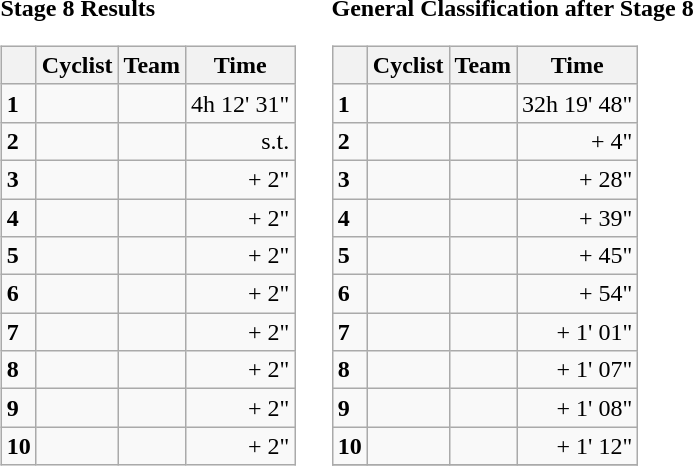<table>
<tr>
<td><strong>Stage 8 Results</strong><br><table class="wikitable">
<tr>
<th></th>
<th>Cyclist</th>
<th>Team</th>
<th>Time</th>
</tr>
<tr>
<td><strong>1</strong></td>
<td> </td>
<td></td>
<td align="right">4h 12' 31"</td>
</tr>
<tr>
<td><strong>2</strong></td>
<td></td>
<td></td>
<td align="right">s.t.</td>
</tr>
<tr>
<td><strong>3</strong></td>
<td></td>
<td></td>
<td align="right">+ 2"</td>
</tr>
<tr>
<td><strong>4</strong></td>
<td> </td>
<td></td>
<td align="right">+ 2"</td>
</tr>
<tr>
<td><strong>5</strong></td>
<td></td>
<td></td>
<td align="right">+ 2"</td>
</tr>
<tr>
<td><strong>6</strong></td>
<td></td>
<td></td>
<td align="right">+ 2"</td>
</tr>
<tr>
<td><strong>7</strong></td>
<td></td>
<td></td>
<td align="right">+ 2"</td>
</tr>
<tr>
<td><strong>8</strong></td>
<td></td>
<td></td>
<td align="right">+ 2"</td>
</tr>
<tr>
<td><strong>9</strong></td>
<td></td>
<td></td>
<td align="right">+ 2"</td>
</tr>
<tr>
<td><strong>10</strong></td>
<td></td>
<td></td>
<td align="right">+ 2"</td>
</tr>
</table>
</td>
<td></td>
<td><strong>General Classification after Stage 8</strong><br><table class="wikitable">
<tr>
<th></th>
<th>Cyclist</th>
<th>Team</th>
<th>Time</th>
</tr>
<tr>
<td><strong>1</strong></td>
<td> </td>
<td></td>
<td align="right">32h 19' 48"</td>
</tr>
<tr>
<td><strong>2</strong></td>
<td> </td>
<td></td>
<td align="right">+ 4"</td>
</tr>
<tr>
<td><strong>3</strong></td>
<td></td>
<td></td>
<td align="right">+ 28"</td>
</tr>
<tr>
<td><strong>4</strong></td>
<td> </td>
<td></td>
<td align="right">+ 39"</td>
</tr>
<tr>
<td><strong>5</strong></td>
<td></td>
<td></td>
<td align="right">+ 45"</td>
</tr>
<tr>
<td><strong>6</strong></td>
<td></td>
<td></td>
<td align="right">+ 54"</td>
</tr>
<tr>
<td><strong>7</strong></td>
<td></td>
<td></td>
<td align="right">+ 1' 01"</td>
</tr>
<tr>
<td><strong>8</strong></td>
<td></td>
<td></td>
<td align="right">+ 1' 07"</td>
</tr>
<tr>
<td><strong>9</strong></td>
<td></td>
<td></td>
<td align="right">+ 1' 08"</td>
</tr>
<tr>
<td><strong>10</strong></td>
<td></td>
<td></td>
<td align="right">+ 1' 12"</td>
</tr>
<tr>
</tr>
</table>
</td>
</tr>
</table>
